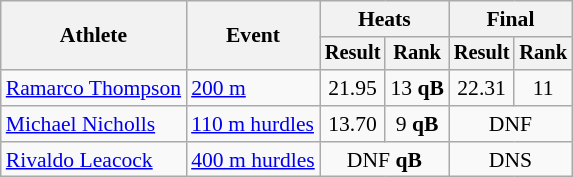<table class="wikitable" style="font-size:90%">
<tr>
<th rowspan=2>Athlete</th>
<th rowspan=2>Event</th>
<th colspan=2>Heats</th>
<th colspan=2>Final</th>
</tr>
<tr style="font-size:95%">
<th>Result</th>
<th>Rank</th>
<th>Result</th>
<th>Rank</th>
</tr>
<tr align=center>
<td align=left><a href='#'>Ramarco Thompson</a></td>
<td align=left><a href='#'>200 m</a></td>
<td>21.95</td>
<td>13 <strong>qB</strong></td>
<td>22.31</td>
<td>11</td>
</tr>
<tr align=center>
<td align=left><a href='#'>Michael Nicholls</a></td>
<td align=left><a href='#'>110 m hurdles</a></td>
<td>13.70</td>
<td>9 <strong>qB</strong></td>
<td colspan=2>DNF</td>
</tr>
<tr align=center>
<td align=left><a href='#'>Rivaldo Leacock</a></td>
<td align=left><a href='#'>400 m hurdles</a></td>
<td colspan=2>DNF <strong>qB</strong></td>
<td colspan=2>DNS</td>
</tr>
</table>
